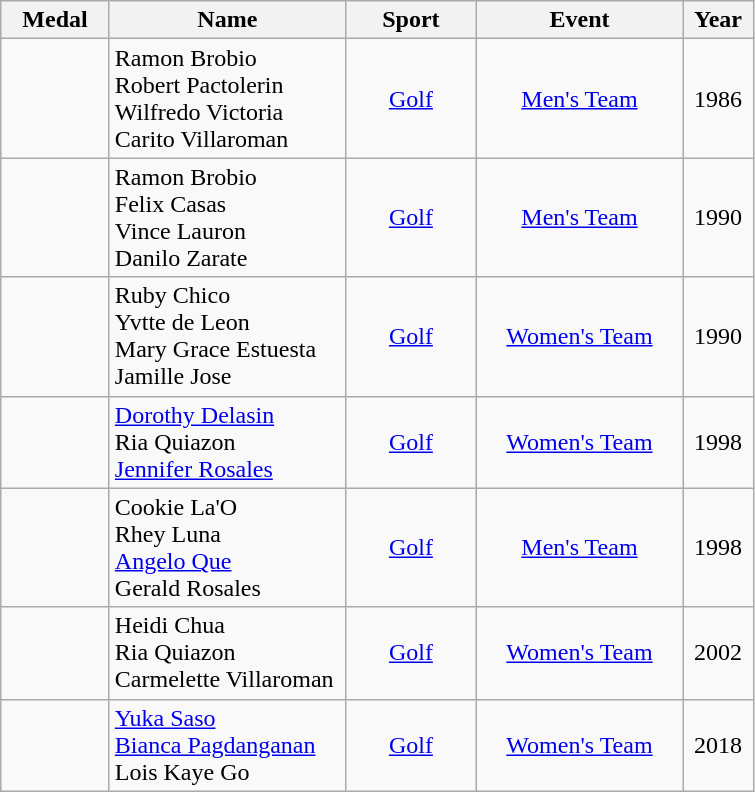<table class="wikitable"  style="font-size:100%;  text-align:center;">
<tr>
<th width="65">Medal</th>
<th width="150">Name</th>
<th width="80">Sport</th>
<th width="130">Event</th>
<th width="40">Year</th>
</tr>
<tr>
<td></td>
<td align=left>Ramon Brobio<br>Robert Pactolerin<br>Wilfredo Victoria<br>Carito Villaroman</td>
<td><a href='#'>Golf</a></td>
<td><a href='#'>Men's Team</a></td>
<td>1986</td>
</tr>
<tr>
<td></td>
<td align=left>Ramon Brobio<br>Felix Casas<br>Vince Lauron<br>Danilo Zarate</td>
<td><a href='#'>Golf</a></td>
<td><a href='#'>Men's Team</a></td>
<td>1990</td>
</tr>
<tr>
<td></td>
<td align=left>Ruby Chico<br>Yvtte de Leon<br>Mary Grace Estuesta<br>Jamille Jose</td>
<td><a href='#'>Golf</a></td>
<td><a href='#'>Women's Team</a></td>
<td>1990</td>
</tr>
<tr>
<td></td>
<td align=left><a href='#'>Dorothy Delasin</a><br>Ria Quiazon<br><a href='#'>Jennifer Rosales</a></td>
<td><a href='#'>Golf</a></td>
<td><a href='#'>Women's Team</a></td>
<td>1998</td>
</tr>
<tr>
<td></td>
<td align=left>Cookie La'O<br>Rhey Luna<br><a href='#'>Angelo Que</a><br>Gerald Rosales</td>
<td><a href='#'>Golf</a></td>
<td><a href='#'>Men's Team</a></td>
<td>1998</td>
</tr>
<tr>
<td></td>
<td align=left>Heidi Chua<br>Ria Quiazon<br>Carmelette Villaroman</td>
<td><a href='#'>Golf</a></td>
<td><a href='#'>Women's Team</a></td>
<td>2002</td>
</tr>
<tr>
<td></td>
<td align=left><a href='#'>Yuka Saso</a><br><a href='#'>Bianca Pagdanganan</a><br>Lois Kaye Go</td>
<td><a href='#'>Golf</a></td>
<td><a href='#'>Women's Team</a></td>
<td>2018</td>
</tr>
</table>
